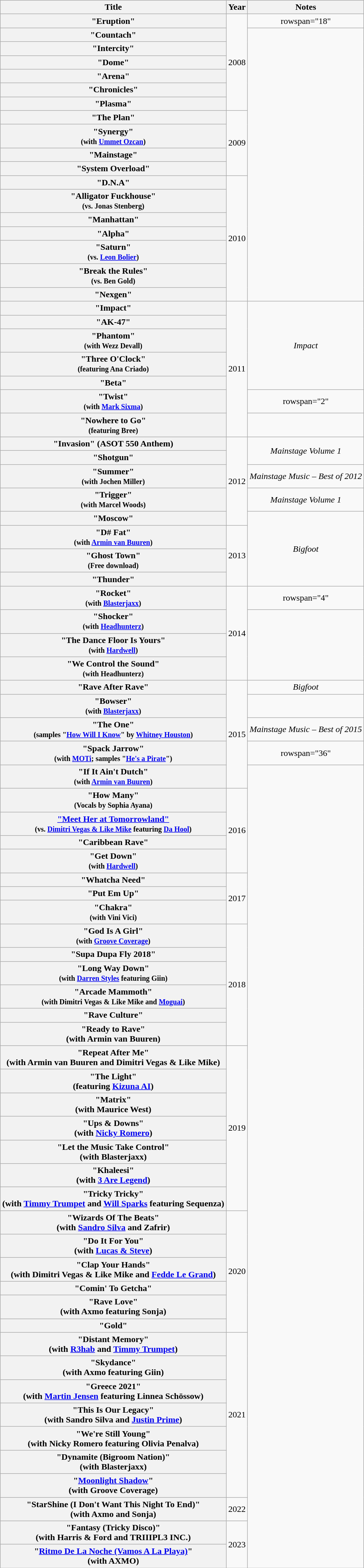<table class="wikitable plainrowheaders" style="text-align:center;" border="1">
<tr>
<th>Title</th>
<th>Year</th>
<th>Notes</th>
</tr>
<tr>
<th scope="row">"Eruption"</th>
<td rowspan="7">2008</td>
<td>rowspan="18" </td>
</tr>
<tr>
<th scope="row">"Countach"</th>
</tr>
<tr>
<th scope="row">"Intercity"</th>
</tr>
<tr>
<th scope="row">"Dome"</th>
</tr>
<tr>
<th scope="row">"Arena"</th>
</tr>
<tr>
<th scope="row">"Chronicles"</th>
</tr>
<tr>
<th scope="row">"Plasma"</th>
</tr>
<tr>
<th scope="row">"The Plan"</th>
<td rowspan="4">2009</td>
</tr>
<tr>
<th scope="row">"Synergy" <small><br>(with <a href='#'>Ummet Ozcan</a>)</small></th>
</tr>
<tr>
<th scope="row">"Mainstage"</th>
</tr>
<tr>
<th scope="row">"System Overload"</th>
</tr>
<tr>
<th scope="row">"D.N.A"</th>
<td rowspan="7">2010</td>
</tr>
<tr>
<th scope="row">"Alligator Fuckhouse" <small><br>(vs. Jonas Stenberg)</small></th>
</tr>
<tr>
<th scope="row">"Manhattan"</th>
</tr>
<tr>
<th scope="row">"Alpha"</th>
</tr>
<tr>
<th scope="row">"Saturn" <small><br>(vs. <a href='#'>Leon Bolier</a>)</small></th>
</tr>
<tr>
<th scope="row">"Break the Rules" <small><br>(vs. Ben Gold)</small></th>
</tr>
<tr>
<th scope="row">"Nexgen"</th>
</tr>
<tr>
<th scope="row">"Impact"</th>
<td rowspan="7">2011</td>
<td rowspan="5"><em>Impact</em></td>
</tr>
<tr>
<th scope="row">"AK-47"</th>
</tr>
<tr>
<th scope="row">"Phantom" <small><br>(with Wezz Devall)</small></th>
</tr>
<tr>
<th scope="row">"Three O'Clock" <br><small>(featuring Ana Criado)</small></th>
</tr>
<tr>
<th scope="row">"Beta"</th>
</tr>
<tr>
<th scope="row">"Twist" <br><small>(with <a href='#'>Mark Sixma</a>)</small></th>
<td>rowspan="2" </td>
</tr>
<tr>
<th scope="row">"Nowhere to Go" <small><br>(featuring Bree)</small></th>
</tr>
<tr>
<th scope="row">"Invasion" (ASOT 550 Anthem)</th>
<td rowspan="5">2012</td>
<td rowspan="2"><em>Mainstage Volume 1</em></td>
</tr>
<tr>
<th scope="row">"Shotgun"</th>
</tr>
<tr>
<th scope="row">"Summer" <br><small>(with Jochen Miller)</small></th>
<td><em>Mainstage Music – Best of 2012</em></td>
</tr>
<tr>
<th scope="row">"Trigger" <br><small>(with Marcel Woods)</small></th>
<td><em>Mainstage Volume 1</em></td>
</tr>
<tr>
<th scope="row">"Moscow"</th>
<td rowspan="4"><em>Bigfoot</em></td>
</tr>
<tr>
<th scope="row">"D# Fat" <br><small>(with <a href='#'>Armin van Buuren</a>)</small></th>
<td rowspan="3">2013</td>
</tr>
<tr>
<th scope="row">"Ghost Town" <br><small>(Free download)</small></th>
</tr>
<tr>
<th scope="row">"Thunder"</th>
</tr>
<tr>
<th scope="row">"Rocket" <small><br>(with <a href='#'>Blasterjaxx</a>)</small></th>
<td rowspan="4">2014</td>
<td>rowspan="4" </td>
</tr>
<tr>
<th scope="row">"Shocker" <br><small>(with <a href='#'>Headhunterz</a>)</small></th>
</tr>
<tr>
<th scope="row">"The Dance Floor Is Yours" <small><br>(with <a href='#'>Hardwell</a>)</small></th>
</tr>
<tr>
<th scope="row">"We Control the Sound" <small><br>(with Headhunterz)</small></th>
</tr>
<tr>
<th scope="row">"Rave After Rave"</th>
<td rowspan="5">2015</td>
<td><em>Bigfoot</em></td>
</tr>
<tr>
<th scope="row">"Bowser" <small><br>(with <a href='#'>Blasterjaxx</a>)</small></th>
<td></td>
</tr>
<tr>
<th scope="row">"The One" <br><small>(samples "<a href='#'>How Will I Know</a>" by <a href='#'>Whitney Houston</a>)</small></th>
<td><em>Mainstage Music – Best of 2015</em></td>
</tr>
<tr>
<th scope="row">"Spack Jarrow" <small><br>(with <a href='#'>MOTi</a>; samples "<a href='#'>He's a Pirate</a>")</small></th>
<td>rowspan="36" </td>
</tr>
<tr>
<th scope="row">"If It Ain't Dutch" <small><br>(with <a href='#'>Armin van Buuren</a>)</small></th>
</tr>
<tr>
<th scope="row">"How Many" <small><br>(Vocals by Sophia Ayana)</small></th>
<td rowspan="4">2016</td>
</tr>
<tr>
<th scope="row"><a href='#'>"Meet Her at Tomorrowland"</a> <small><br>(vs. <a href='#'>Dimitri Vegas & Like Mike</a> featuring <a href='#'>Da Hool</a>)</small></th>
</tr>
<tr>
<th scope="row">"Caribbean Rave"</th>
</tr>
<tr>
<th scope="row">"Get Down" <small><br>(with <a href='#'>Hardwell</a>)</small></th>
</tr>
<tr>
<th scope="row">"Whatcha Need"</th>
<td rowspan="3">2017</td>
</tr>
<tr>
<th scope="row">"Put Em Up"</th>
</tr>
<tr>
<th scope="row">"Chakra" <small><br>(with Vini Vici)</small></th>
</tr>
<tr>
<th scope="row">"God Is A Girl" <small><br>(with <a href='#'>Groove Coverage</a>)</small></th>
<td rowspan="6">2018</td>
</tr>
<tr>
<th scope="row">"Supa Dupa Fly 2018"</th>
</tr>
<tr>
<th scope="row">"Long Way Down" <small><br>(with <a href='#'>Darren Styles</a> featuring Giin)</small></th>
</tr>
<tr>
<th scope="row">"Arcade Mammoth" <small><br>(with Dimitri Vegas & Like Mike and <a href='#'>Moguai</a>)</small></th>
</tr>
<tr>
<th scope="row">"Rave Culture"</th>
</tr>
<tr>
<th scope="row">"Ready to Rave" <br><span>(with Armin van Buuren)</span></th>
</tr>
<tr>
<th scope="row">"Repeat After Me" <br><span>(with Armin van Buuren and Dimitri Vegas & Like Mike)</span></th>
<td rowspan="7">2019</td>
</tr>
<tr>
<th scope="row">"The Light" <br><span>(featuring <a href='#'>Kizuna AI</a>)</span></th>
</tr>
<tr>
<th scope="row">"Matrix" <br><span>(with Maurice West)</span></th>
</tr>
<tr>
<th scope="row">"Ups & Downs" <br><span>(with <a href='#'>Nicky Romero</a>)</span></th>
</tr>
<tr>
<th scope="row">"Let the Music Take Control" <br><span>(with Blasterjaxx)</span></th>
</tr>
<tr>
<th scope="row">"Khaleesi" <br><span>(with <a href='#'>3 Are Legend</a>)</span></th>
</tr>
<tr>
<th scope="row">"Tricky Tricky" <br><span>(with <a href='#'>Timmy Trumpet</a> and <a href='#'>Will Sparks</a> featuring Sequenza)</span></th>
</tr>
<tr>
<th scope="row">"Wizards Of The Beats" <br><span>(with <a href='#'>Sandro Silva</a> and Zafrir)</span></th>
<td rowspan="6">2020</td>
</tr>
<tr>
<th scope="row">"Do It For You"<br><span>(with <a href='#'>Lucas & Steve</a>)</span></th>
</tr>
<tr>
<th scope="row">"Clap Your Hands"<br><span>(with Dimitri Vegas & Like Mike and <a href='#'>Fedde Le Grand</a>)</span></th>
</tr>
<tr>
<th scope="row">"Comin' To Getcha"</th>
</tr>
<tr>
<th scope="row">"Rave Love" <br><span>(with Axmo featuring Sonja)</span></th>
</tr>
<tr>
<th scope="row">"Gold"</th>
</tr>
<tr>
<th scope="row">"Distant Memory" <br><span>(with <a href='#'>R3hab</a> and <a href='#'>Timmy Trumpet</a>)</span></th>
<td rowspan="7">2021</td>
</tr>
<tr>
<th scope="row">"Skydance" <br><span>(with Axmo featuring Giin)</span></th>
</tr>
<tr>
<th scope="row">"Greece 2021" <br><span>(with <a href='#'>Martin Jensen</a> featuring Linnea Schössow)</span></th>
</tr>
<tr>
<th scope="row">"This Is Our Legacy" <br><span>(with Sandro Silva and <a href='#'>Justin Prime</a>)</span></th>
</tr>
<tr>
<th scope="row">"We're Still Young" <br><span>(with Nicky Romero featuring Olivia Penalva)</span></th>
</tr>
<tr>
<th scope="row">"Dynamite (Bigroom Nation)" <br><span>(with Blasterjaxx)</span></th>
</tr>
<tr>
<th scope="row">"<a href='#'>Moonlight Shadow</a>" <br><span>(with Groove Coverage)</span></th>
</tr>
<tr>
<th scope="row">"StarShine (I Don't Want This Night To End)" <br><span>(with Axmo and Sonja)</span></th>
<td>2022</td>
</tr>
<tr>
<th scope="row">"Fantasy (Tricky Disco)" <br><span>(with Harris & Ford and TRIIIPL3 INC.)</span></th>
<td rowspan="2">2023</td>
</tr>
<tr>
<th scope="row">"<a href='#'>Ritmo De La Noche (Vamos A La Playa)</a>"  <br><span>(with AXMO)</span></th>
</tr>
</table>
